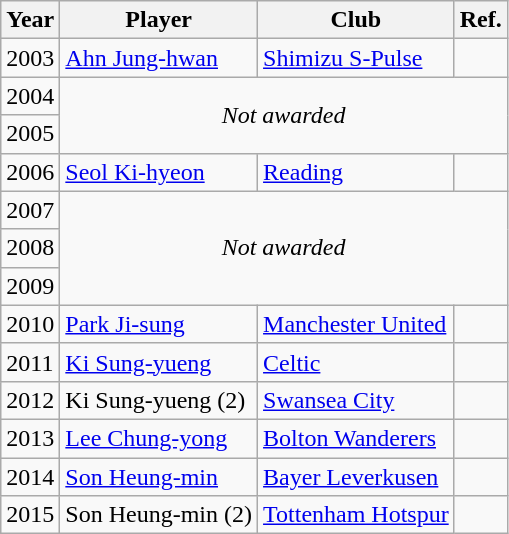<table class="wikitable" style="text-align:left">
<tr>
<th>Year</th>
<th>Player</th>
<th>Club</th>
<th>Ref.</th>
</tr>
<tr>
<td>2003</td>
<td><a href='#'>Ahn Jung-hwan</a></td>
<td> <a href='#'>Shimizu S-Pulse</a></td>
<td></td>
</tr>
<tr>
<td>2004</td>
<td align="center" rowspan="2" colspan="3"><em>Not awarded</em></td>
</tr>
<tr>
<td>2005</td>
</tr>
<tr>
<td>2006</td>
<td><a href='#'>Seol Ki-hyeon</a></td>
<td> <a href='#'>Reading</a></td>
<td></td>
</tr>
<tr>
<td>2007</td>
<td align="center" colspan="3" rowspan="3"><em>Not awarded</em></td>
</tr>
<tr>
<td>2008</td>
</tr>
<tr>
<td>2009</td>
</tr>
<tr>
<td>2010</td>
<td><a href='#'>Park Ji-sung</a></td>
<td> <a href='#'>Manchester United</a></td>
<td></td>
</tr>
<tr>
<td>2011</td>
<td><a href='#'>Ki Sung-yueng</a></td>
<td> <a href='#'>Celtic</a></td>
<td></td>
</tr>
<tr>
<td>2012</td>
<td>Ki Sung-yueng (2)</td>
<td> <a href='#'>Swansea City</a></td>
<td></td>
</tr>
<tr>
<td>2013</td>
<td><a href='#'>Lee Chung-yong</a></td>
<td> <a href='#'>Bolton Wanderers</a></td>
<td></td>
</tr>
<tr>
<td>2014</td>
<td><a href='#'>Son Heung-min</a></td>
<td> <a href='#'>Bayer Leverkusen</a></td>
<td></td>
</tr>
<tr>
<td>2015</td>
<td>Son Heung-min (2)</td>
<td> <a href='#'>Tottenham Hotspur</a></td>
<td></td>
</tr>
</table>
